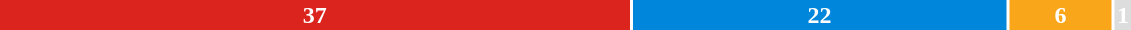<table style="width:60%; text-align:center;">
<tr style="color:white;">
<td style="background:#DC241f; width:56.06%;"><strong>37</strong></td>
<td style="background:#0087DC; width:33.33%;"><strong>22</strong></td>
<td style="background:#FAA61A; width:9.09%;"><strong>6</strong></td>
<td style="background:#DDDDDD; width:1.52%;"><strong>1</strong></td>
</tr>
<tr>
<td><span></span></td>
<td><span></span></td>
<td><span></span></td>
<td><span></span></td>
</tr>
</table>
